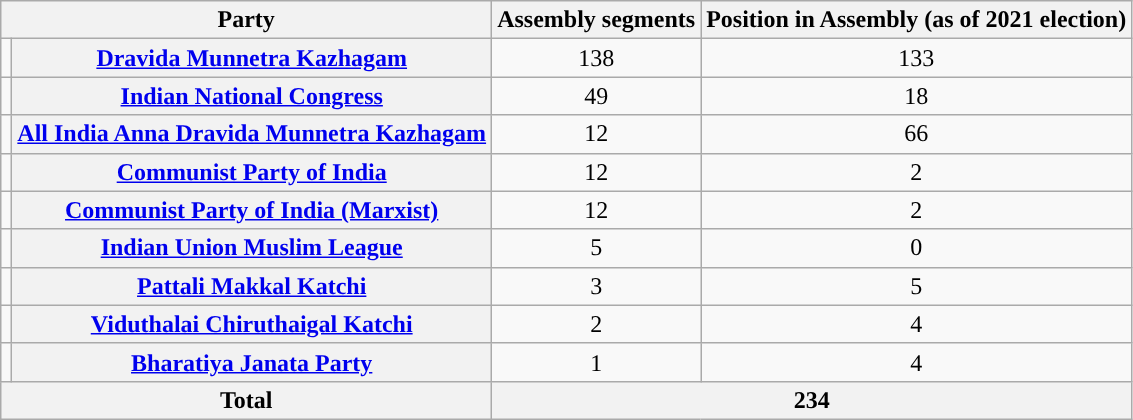<table class="wikitable" style="text-align:center">
<tr>
<th colspan=2>Party</th>
<th>Assembly segments</th>
<th>Position in Assembly (as of 2021 election)</th>
</tr>
<tr>
<td></td>
<th><a href='#'>Dravida Munnetra Kazhagam</a></th>
<td>138</td>
<td>133</td>
</tr>
<tr>
<td></td>
<th><a href='#'>Indian National Congress</a></th>
<td>49</td>
<td>18</td>
</tr>
<tr>
<td></td>
<th><a href='#'>All India Anna Dravida Munnetra Kazhagam</a></th>
<td>12</td>
<td>66</td>
</tr>
<tr>
<td></td>
<th><a href='#'>Communist Party of India</a></th>
<td>12</td>
<td>2</td>
</tr>
<tr>
<td></td>
<th><a href='#'>Communist Party of India (Marxist)</a></th>
<td>12</td>
<td>2</td>
</tr>
<tr>
<td></td>
<th><a href='#'>Indian Union Muslim League</a></th>
<td>5</td>
<td>0</td>
</tr>
<tr>
<td></td>
<th><a href='#'>Pattali Makkal Katchi</a></th>
<td>3</td>
<td>5</td>
</tr>
<tr>
<td></td>
<th><a href='#'>Viduthalai Chiruthaigal Katchi</a></th>
<td>2</td>
<td>4</td>
</tr>
<tr>
<td></td>
<th><a href='#'>Bharatiya Janata Party</a></th>
<td>1</td>
<td>4</td>
</tr>
<tr>
<th colspan=2>Total</th>
<th colspan=2>234</th>
</tr>
</table>
